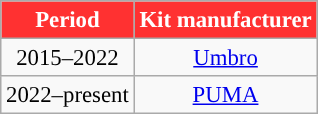<table class="wikitable" style="font-size: 95%; text-align:center">
<tr>
<th scope=col style="color:white; background:#FF3131">Period</th>
<th scope=col style="color:white; background:#FF3131">Kit manufacturer</th>
</tr>
<tr>
<td>2015–2022</td>
<td> <a href='#'>Umbro</a></td>
</tr>
<tr>
<td>2022–present</td>
<td> <a href='#'>PUMA</a></td>
</tr>
</table>
